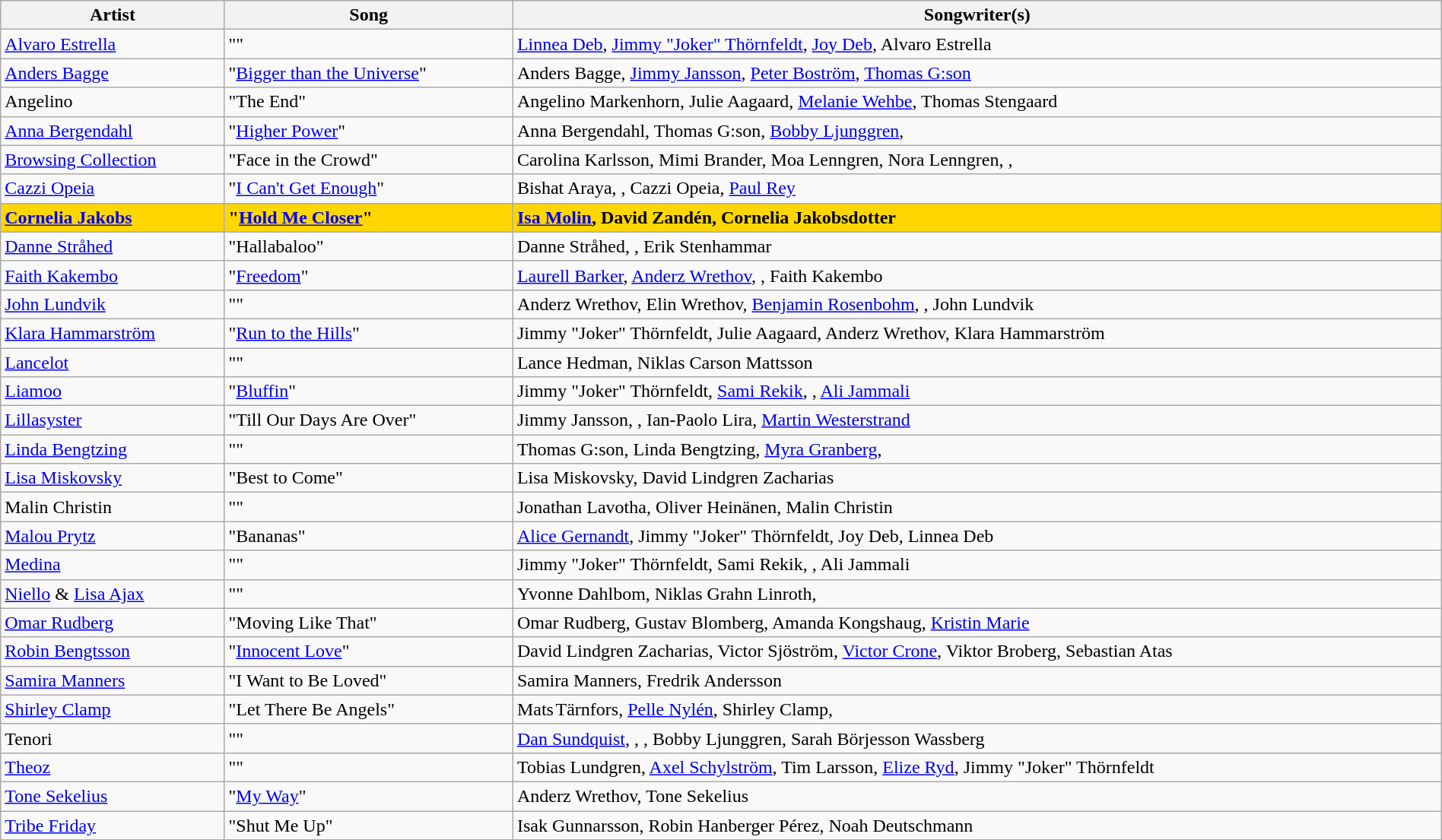<table class="sortable wikitable" width="100%" style="margin: 1em auto 1em auto;">
<tr>
<th>Artist</th>
<th>Song</th>
<th>Songwriter(s)</th>
</tr>
<tr>
<td><a href='#'>Alvaro Estrella</a></td>
<td>""</td>
<td><a href='#'>Linnea Deb</a>, <a href='#'>Jimmy "Joker" Thörnfeldt</a>, <a href='#'>Joy Deb</a>, Alvaro Estrella</td>
</tr>
<tr>
<td><a href='#'>Anders Bagge</a></td>
<td>"<a href='#'>Bigger than the Universe</a>"</td>
<td>Anders Bagge, <a href='#'>Jimmy Jansson</a>, <a href='#'>Peter Boström</a>, <a href='#'>Thomas G:son</a></td>
</tr>
<tr>
<td>Angelino</td>
<td>"The End"</td>
<td>Angelino Markenhorn, Julie Aagaard, <a href='#'>Melanie Wehbe</a>, Thomas Stengaard</td>
</tr>
<tr>
<td><a href='#'>Anna Bergendahl</a></td>
<td>"<a href='#'>Higher Power</a>"</td>
<td>Anna Bergendahl, Thomas G:son, <a href='#'>Bobby Ljunggren</a>, </td>
</tr>
<tr>
<td><a href='#'>Browsing Collection</a></td>
<td>"Face in the Crowd"</td>
<td>Carolina Karlsson, Mimi Brander, Moa Lenngren, Nora Lenngren, , </td>
</tr>
<tr>
<td><a href='#'>Cazzi Opeia</a></td>
<td>"<a href='#'>I Can't Get Enough</a>"</td>
<td>Bishat Araya, , Cazzi Opeia, <a href='#'>Paul Rey</a></td>
</tr>
<tr style="font-weight:bold;background:gold;">
<td><a href='#'>Cornelia Jakobs</a></td>
<td>"<a href='#'>Hold Me Closer</a>"</td>
<td><a href='#'>Isa Molin</a>, David Zandén, Cornelia Jakobsdotter</td>
</tr>
<tr>
<td><a href='#'>Danne Stråhed</a></td>
<td>"Hallabaloo"</td>
<td>Danne Stråhed, , Erik Stenhammar</td>
</tr>
<tr>
<td><a href='#'>Faith Kakembo</a></td>
<td>"<a href='#'>Freedom</a>"</td>
<td><a href='#'>Laurell Barker</a>, <a href='#'>Anderz Wrethov</a>, , Faith Kakembo</td>
</tr>
<tr>
<td><a href='#'>John Lundvik</a></td>
<td>""</td>
<td>Anderz Wrethov, Elin Wrethov, <a href='#'>Benjamin Rosenbohm</a>, , John Lundvik</td>
</tr>
<tr>
<td><a href='#'>Klara Hammarström</a></td>
<td>"<a href='#'>Run to the Hills</a>"</td>
<td>Jimmy "Joker" Thörnfeldt, Julie Aagaard, Anderz Wrethov, Klara Hammarström</td>
</tr>
<tr>
<td><a href='#'>Lancelot</a></td>
<td>""</td>
<td>Lance Hedman, Niklas Carson Mattsson</td>
</tr>
<tr>
<td><a href='#'>Liamoo</a></td>
<td>"<a href='#'>Bluffin</a>"</td>
<td>Jimmy "Joker" Thörnfeldt, <a href='#'>Sami Rekik</a>, , <a href='#'>Ali Jammali</a></td>
</tr>
<tr>
<td><a href='#'>Lillasyster</a></td>
<td>"Till Our Days Are Over"</td>
<td>Jimmy Jansson, , Ian-Paolo Lira, <a href='#'>Martin Westerstrand</a></td>
</tr>
<tr>
<td><a href='#'>Linda Bengtzing</a></td>
<td>""</td>
<td>Thomas G:son, Linda Bengtzing, <a href='#'>Myra Granberg</a>, </td>
</tr>
<tr>
<td><a href='#'>Lisa Miskovsky</a></td>
<td>"Best to Come"</td>
<td>Lisa Miskovsky, David Lindgren Zacharias</td>
</tr>
<tr>
<td>Malin Christin</td>
<td>""</td>
<td>Jonathan Lavotha, Oliver Heinänen, Malin Christin</td>
</tr>
<tr>
<td><a href='#'>Malou Prytz</a></td>
<td>"Bananas"</td>
<td><a href='#'>Alice Gernandt</a>, Jimmy "Joker" Thörnfeldt, Joy Deb, Linnea Deb</td>
</tr>
<tr>
<td><a href='#'>Medina</a></td>
<td>""</td>
<td>Jimmy "Joker" Thörnfeldt, Sami Rekik, , Ali Jammali</td>
</tr>
<tr>
<td><a href='#'>Niello</a> & <a href='#'>Lisa Ajax</a></td>
<td>""</td>
<td>Yvonne Dahlbom, Niklas Grahn Linroth, </td>
</tr>
<tr>
<td><a href='#'>Omar Rudberg</a></td>
<td>"Moving Like That"</td>
<td>Omar Rudberg, Gustav Blomberg, Amanda Kongshaug, <a href='#'>Kristin Marie</a></td>
</tr>
<tr>
<td><a href='#'>Robin Bengtsson</a></td>
<td>"<a href='#'>Innocent Love</a>"</td>
<td>David Lindgren Zacharias, Victor Sjöström, <a href='#'>Victor Crone</a>, Viktor Broberg, Sebastian Atas</td>
</tr>
<tr>
<td><a href='#'>Samira Manners</a></td>
<td>"I Want to Be Loved"</td>
<td>Samira Manners, Fredrik Andersson</td>
</tr>
<tr>
<td><a href='#'>Shirley Clamp</a></td>
<td>"Let There Be Angels"</td>
<td>Mats Tärnfors, <a href='#'>Pelle Nylén</a>, Shirley Clamp, </td>
</tr>
<tr>
<td>Tenori</td>
<td>""</td>
<td><a href='#'>Dan Sundquist</a>, , , Bobby Ljunggren, Sarah Börjesson Wassberg</td>
</tr>
<tr>
<td><a href='#'>Theoz</a></td>
<td>""</td>
<td>Tobias Lundgren, <a href='#'>Axel Schylström</a>, Tim Larsson, <a href='#'>Elize Ryd</a>, Jimmy "Joker" Thörnfeldt</td>
</tr>
<tr>
<td><a href='#'>Tone Sekelius</a></td>
<td>"<a href='#'>My Way</a>"</td>
<td>Anderz Wrethov, Tone Sekelius</td>
</tr>
<tr>
<td><a href='#'>Tribe Friday</a></td>
<td>"Shut Me Up"</td>
<td>Isak Gunnarsson, Robin Hanberger Pérez, Noah Deutschmann</td>
</tr>
</table>
